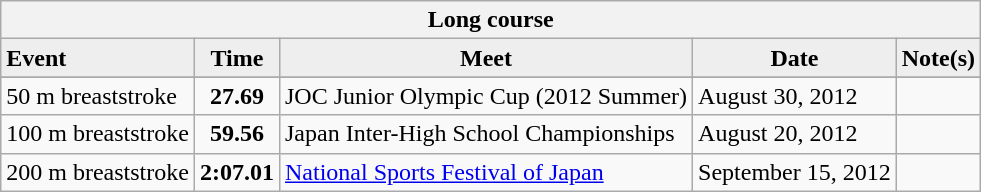<table class="wikitable">
<tr>
<th colspan="5">Long course</th>
</tr>
<tr bgcolor="#eeeeee">
<td><strong>Event</strong></td>
<td align="center"><strong>Time</strong></td>
<td align="center"><strong>Meet</strong></td>
<td align="center"><strong>Date</strong></td>
<td align="center"><strong>Note(s)</strong></td>
</tr>
<tr bgcolor="#eeeeee">
</tr>
<tr>
<td>50 m breaststroke</td>
<td align="center"><strong>27.69</strong></td>
<td>JOC Junior Olympic Cup (2012 Summer)</td>
<td>August 30, 2012</td>
<td></td>
</tr>
<tr>
<td>100 m breaststroke</td>
<td align="center"><strong>59.56</strong></td>
<td>Japan Inter-High School Championships</td>
<td>August 20, 2012</td>
<td></td>
</tr>
<tr>
<td>200 m breaststroke</td>
<td align="center"><strong>2:07.01</strong></td>
<td><a href='#'>National Sports Festival of Japan</a></td>
<td>September 15, 2012</td>
<td></td>
</tr>
</table>
